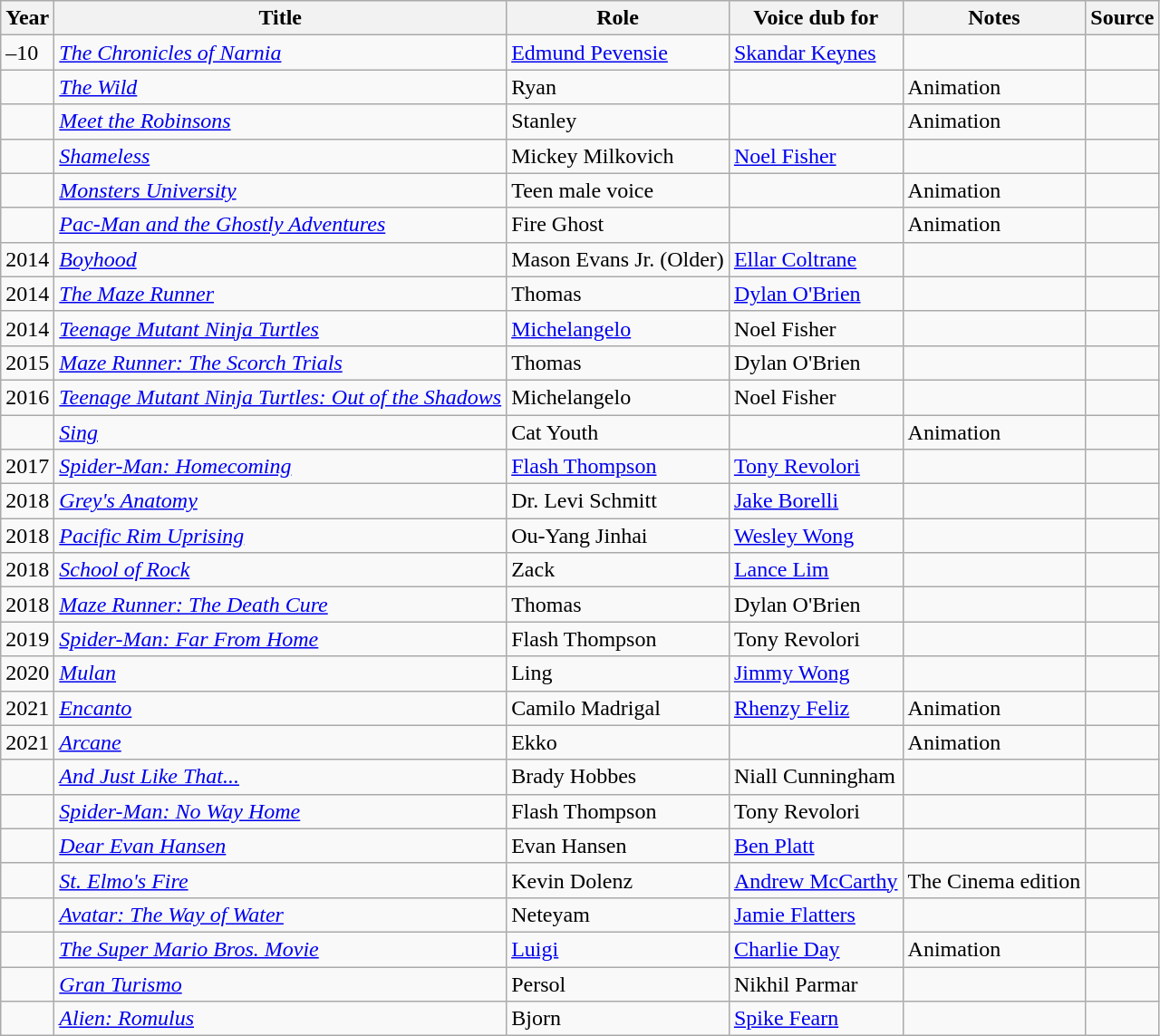<table class="wikitable sortable plainrowheaders">
<tr>
<th>Year</th>
<th>Title</th>
<th>Role</th>
<th>Voice dub for</th>
<th class="unsortable">Notes</th>
<th class="unsortable">Source</th>
</tr>
<tr>
<td>–10</td>
<td><em><a href='#'>The Chronicles of Narnia</a></em></td>
<td><a href='#'>Edmund Pevensie</a></td>
<td><a href='#'>Skandar Keynes</a></td>
<td></td>
<td></td>
</tr>
<tr>
<td></td>
<td><em><a href='#'>The Wild</a></em></td>
<td>Ryan</td>
<td></td>
<td>Animation</td>
<td></td>
</tr>
<tr>
<td></td>
<td><em><a href='#'>Meet the Robinsons</a></em></td>
<td>Stanley</td>
<td></td>
<td>Animation</td>
<td></td>
</tr>
<tr>
<td></td>
<td><em><a href='#'>Shameless</a></em></td>
<td>Mickey Milkovich</td>
<td><a href='#'>Noel Fisher</a></td>
<td></td>
<td></td>
</tr>
<tr>
<td></td>
<td><em><a href='#'>Monsters University</a></em></td>
<td>Teen male voice</td>
<td></td>
<td>Animation</td>
<td></td>
</tr>
<tr>
<td></td>
<td><em><a href='#'>Pac-Man and the Ghostly Adventures</a></em></td>
<td>Fire Ghost</td>
<td></td>
<td>Animation</td>
<td></td>
</tr>
<tr>
<td>2014</td>
<td><em><a href='#'>Boyhood</a></em></td>
<td>Mason Evans Jr. (Older)</td>
<td><a href='#'>Ellar Coltrane</a></td>
<td></td>
<td></td>
</tr>
<tr>
<td>2014</td>
<td><em><a href='#'>The Maze Runner</a></em></td>
<td>Thomas</td>
<td><a href='#'>Dylan O'Brien</a></td>
<td></td>
<td></td>
</tr>
<tr>
<td>2014</td>
<td><em><a href='#'>Teenage Mutant Ninja Turtles</a></em></td>
<td><a href='#'>Michelangelo</a></td>
<td>Noel Fisher</td>
<td></td>
<td></td>
</tr>
<tr>
<td>2015</td>
<td><em><a href='#'>Maze Runner: The Scorch Trials</a></em></td>
<td>Thomas</td>
<td>Dylan O'Brien</td>
<td></td>
<td></td>
</tr>
<tr>
<td>2016</td>
<td><em><a href='#'>Teenage Mutant Ninja Turtles: Out of the Shadows</a></em></td>
<td>Michelangelo</td>
<td>Noel Fisher</td>
<td></td>
<td></td>
</tr>
<tr>
<td></td>
<td><em><a href='#'>Sing</a></em></td>
<td>Cat Youth</td>
<td></td>
<td>Animation</td>
<td></td>
</tr>
<tr>
<td>2017</td>
<td><em><a href='#'>Spider-Man: Homecoming</a></em></td>
<td><a href='#'>Flash Thompson</a></td>
<td><a href='#'>Tony Revolori</a></td>
<td></td>
<td></td>
</tr>
<tr>
<td>2018</td>
<td><em><a href='#'>Grey's Anatomy</a></em></td>
<td>Dr. Levi Schmitt</td>
<td><a href='#'>Jake Borelli</a></td>
<td></td>
<td></td>
</tr>
<tr>
<td>2018</td>
<td><em><a href='#'>Pacific Rim Uprising</a></em></td>
<td>Ou-Yang Jinhai</td>
<td><a href='#'>Wesley Wong</a></td>
<td></td>
<td></td>
</tr>
<tr>
<td>2018</td>
<td><em><a href='#'>School of Rock</a></em></td>
<td>Zack</td>
<td><a href='#'>Lance Lim</a></td>
<td></td>
<td></td>
</tr>
<tr>
<td>2018</td>
<td><em><a href='#'>Maze Runner: The Death Cure</a></em></td>
<td>Thomas</td>
<td>Dylan O'Brien</td>
<td></td>
<td></td>
</tr>
<tr>
<td>2019</td>
<td><em><a href='#'>Spider-Man: Far From Home</a></em></td>
<td>Flash Thompson</td>
<td>Tony Revolori</td>
<td></td>
<td></td>
</tr>
<tr>
<td>2020</td>
<td><em><a href='#'>Mulan</a></em></td>
<td>Ling</td>
<td><a href='#'>Jimmy Wong</a></td>
<td></td>
<td></td>
</tr>
<tr>
<td>2021</td>
<td><em><a href='#'>Encanto</a></em></td>
<td>Camilo Madrigal</td>
<td><a href='#'>Rhenzy Feliz</a></td>
<td>Animation</td>
<td></td>
</tr>
<tr>
<td>2021</td>
<td><em><a href='#'>Arcane</a></em></td>
<td>Ekko</td>
<td></td>
<td>Animation</td>
<td></td>
</tr>
<tr>
<td></td>
<td><em><a href='#'>And Just Like That...</a></em></td>
<td>Brady Hobbes</td>
<td>Niall Cunningham</td>
<td></td>
<td></td>
</tr>
<tr>
<td></td>
<td><em><a href='#'>Spider-Man: No Way Home</a></em></td>
<td>Flash Thompson</td>
<td>Tony Revolori</td>
<td></td>
<td></td>
</tr>
<tr>
<td></td>
<td><em><a href='#'>Dear Evan Hansen</a></em></td>
<td>Evan Hansen</td>
<td><a href='#'>Ben Platt</a></td>
<td></td>
<td></td>
</tr>
<tr>
<td></td>
<td><em><a href='#'>St. Elmo's Fire</a></em></td>
<td>Kevin Dolenz</td>
<td><a href='#'>Andrew McCarthy</a></td>
<td>The Cinema edition</td>
<td></td>
</tr>
<tr>
<td></td>
<td><em><a href='#'>Avatar: The Way of Water</a></em></td>
<td>Neteyam</td>
<td><a href='#'>Jamie Flatters</a></td>
<td></td>
<td></td>
</tr>
<tr>
<td></td>
<td><em><a href='#'>The Super Mario Bros. Movie</a></em></td>
<td><a href='#'>Luigi</a></td>
<td><a href='#'>Charlie Day</a></td>
<td>Animation</td>
<td></td>
</tr>
<tr>
<td></td>
<td><em><a href='#'>Gran Turismo</a></em></td>
<td>Persol</td>
<td>Nikhil Parmar</td>
<td></td>
<td></td>
</tr>
<tr>
<td></td>
<td><em><a href='#'>Alien: Romulus</a></em></td>
<td>Bjorn</td>
<td><a href='#'>Spike Fearn</a></td>
<td></td>
<td></td>
</tr>
</table>
